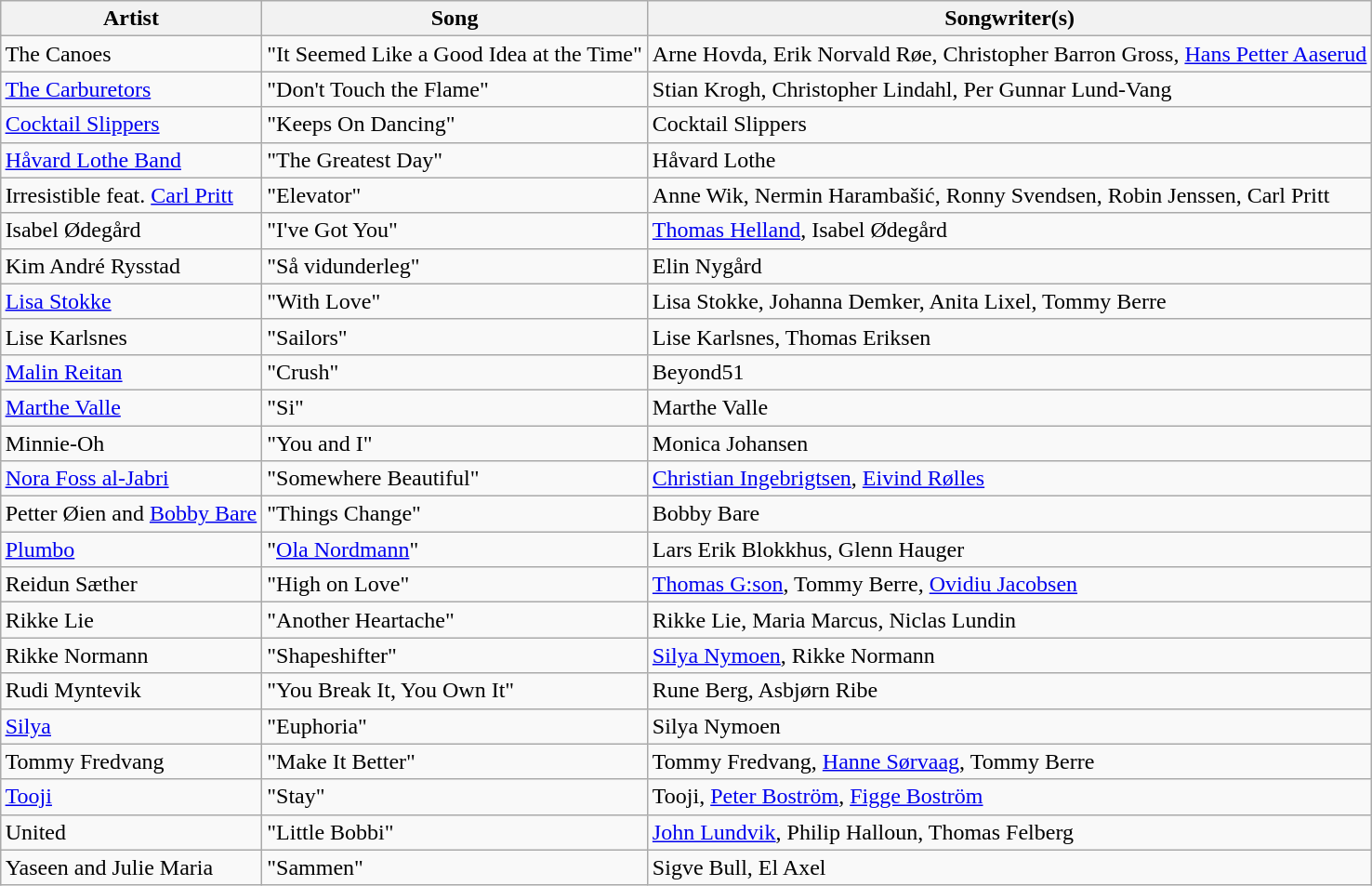<table class="sortable wikitable" style="margin: 1em auto 1em auto; text-align:left">
<tr>
<th>Artist</th>
<th>Song</th>
<th>Songwriter(s)</th>
</tr>
<tr>
<td data-sort-value="Canoes, The">The Canoes</td>
<td>"It Seemed Like a Good Idea at the Time"</td>
<td>Arne Hovda, Erik Norvald Røe, Christopher Barron Gross, <a href='#'>Hans Petter Aaserud</a></td>
</tr>
<tr>
<td data-sort-value="Carburetors, The"><a href='#'>The Carburetors</a></td>
<td>"Don't Touch the Flame"</td>
<td>Stian Krogh, Christopher Lindahl, Per Gunnar Lund-Vang</td>
</tr>
<tr>
<td><a href='#'>Cocktail Slippers</a></td>
<td>"Keeps On Dancing"</td>
<td>Cocktail Slippers</td>
</tr>
<tr>
<td><a href='#'>Håvard Lothe Band</a></td>
<td>"The Greatest Day"</td>
<td>Håvard Lothe</td>
</tr>
<tr>
<td>Irresistible feat. <a href='#'>Carl Pritt</a></td>
<td>"Elevator"</td>
<td>Anne Wik, Nermin Harambašić, Ronny Svendsen, Robin Jenssen, Carl Pritt</td>
</tr>
<tr>
<td>Isabel Ødegård</td>
<td>"I've Got You"</td>
<td><a href='#'>Thomas Helland</a>, Isabel Ødegård</td>
</tr>
<tr>
<td>Kim André Rysstad</td>
<td>"Så vidunderleg"</td>
<td>Elin Nygård</td>
</tr>
<tr>
<td><a href='#'>Lisa Stokke</a></td>
<td>"With Love"</td>
<td>Lisa Stokke, Johanna Demker, Anita Lixel, Tommy Berre</td>
</tr>
<tr>
<td>Lise Karlsnes</td>
<td>"Sailors"</td>
<td>Lise Karlsnes, Thomas Eriksen</td>
</tr>
<tr>
<td><a href='#'>Malin Reitan</a></td>
<td>"Crush"</td>
<td>Beyond51</td>
</tr>
<tr>
<td><a href='#'>Marthe Valle</a></td>
<td>"Si"</td>
<td>Marthe Valle</td>
</tr>
<tr>
<td>Minnie-Oh</td>
<td>"You and I"</td>
<td>Monica Johansen</td>
</tr>
<tr>
<td><a href='#'>Nora Foss al-Jabri</a></td>
<td>"Somewhere Beautiful"</td>
<td><a href='#'>Christian Ingebrigtsen</a>, <a href='#'>Eivind Rølles</a></td>
</tr>
<tr>
<td>Petter Øien and <a href='#'>Bobby Bare</a></td>
<td>"Things Change"</td>
<td>Bobby Bare</td>
</tr>
<tr>
<td><a href='#'>Plumbo</a></td>
<td>"<a href='#'>Ola Nordmann</a>"</td>
<td>Lars Erik Blokkhus, Glenn Hauger</td>
</tr>
<tr>
<td>Reidun Sæther</td>
<td>"High on Love"</td>
<td><a href='#'>Thomas G:son</a>, Tommy Berre, <a href='#'>Ovidiu Jacobsen</a></td>
</tr>
<tr>
<td>Rikke Lie</td>
<td>"Another Heartache"</td>
<td>Rikke Lie, Maria Marcus, Niclas Lundin</td>
</tr>
<tr>
<td>Rikke Normann</td>
<td>"Shapeshifter"</td>
<td><a href='#'>Silya Nymoen</a>, Rikke Normann</td>
</tr>
<tr>
<td>Rudi Myntevik</td>
<td>"You Break It, You Own It"</td>
<td>Rune Berg, Asbjørn Ribe</td>
</tr>
<tr>
<td><a href='#'>Silya</a></td>
<td>"Euphoria"</td>
<td>Silya Nymoen</td>
</tr>
<tr>
<td>Tommy Fredvang</td>
<td>"Make It Better"</td>
<td>Tommy Fredvang, <a href='#'>Hanne Sørvaag</a>, Tommy Berre</td>
</tr>
<tr>
<td><a href='#'>Tooji</a></td>
<td>"Stay"</td>
<td>Tooji, <a href='#'>Peter Boström</a>, <a href='#'>Figge Boström</a></td>
</tr>
<tr>
<td>United</td>
<td>"Little Bobbi"</td>
<td><a href='#'>John Lundvik</a>, Philip Halloun, Thomas Felberg</td>
</tr>
<tr>
<td>Yaseen and Julie Maria</td>
<td>"Sammen"</td>
<td>Sigve Bull, El Axel</td>
</tr>
</table>
